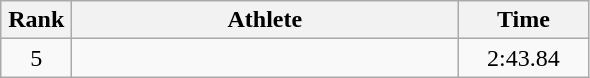<table class=wikitable style="text-align:center">
<tr>
<th width=40>Rank</th>
<th width=250>Athlete</th>
<th width=80>Time</th>
</tr>
<tr>
<td>5</td>
<td align=left></td>
<td>2:43.84</td>
</tr>
</table>
